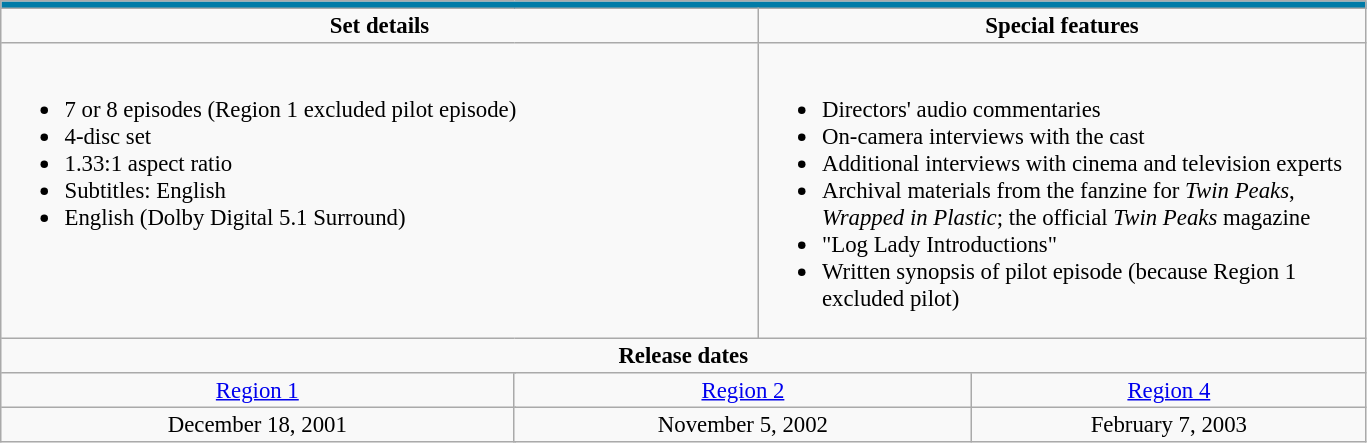<table border="2" cellpadding="2" cellspacing="0" style="margin: 0 1em 0 0; background: #f9f9f9; border: 1px #aaa solid; border-collapse: collapse; font-size: 95%;">
<tr style="background:#007ba7">
<td colspan="6"><strong><em></em></strong></td>
</tr>
<tr valign="top">
<td align="center" width="500" colspan="3"><strong>Set details</strong></td>
<td width="300" align="center" colspan="3"><strong>Special features</strong></td>
</tr>
<tr valign="top">
<td colspan="3" align="left" width="400"><br><ul><li>7 or 8 episodes (Region 1 excluded pilot episode)</li><li>4-disc set</li><li>1.33:1 aspect ratio</li><li>Subtitles: English</li><li>English (Dolby Digital 5.1 Surround)</li></ul></td>
<td colspan="3" align="left" width="400"><br><ul><li>Directors' audio commentaries</li><li>On-camera interviews with the cast</li><li>Additional interviews with cinema and television experts</li><li>Archival materials from the fanzine for <em>Twin Peaks</em>, <em>Wrapped in Plastic</em>; the official <em>Twin Peaks</em> magazine</li><li>"Log Lady Introductions"</li><li>Written synopsis of pilot episode (because Region 1 excluded pilot)</li></ul></td>
</tr>
<tr>
<td colspan="6" align="center"><strong>Release dates</strong></td>
</tr>
<tr>
<td align="center" rowspan="1" colspan="2" align="center"><a href='#'>Region 1</a></td>
<td align="center" rowspan="1" colspan="2" align="center"><a href='#'>Region 2</a></td>
<td align="center" rowspan="1" colspan="2" align="center"><a href='#'>Region 4</a></td>
</tr>
<tr>
<td align="center" colspan="2" align="center">December 18, 2001</td>
<td align="center" colspan="2" align="center">November 5, 2002</td>
<td align="center" colspan="2" align="center">February 7, 2003</td>
</tr>
</table>
